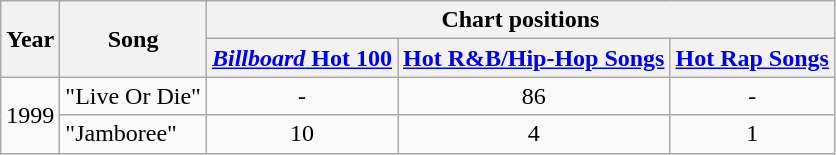<table class="wikitable">
<tr>
<th rowspan="2">Year</th>
<th rowspan="2">Song</th>
<th colspan="3">Chart positions</th>
</tr>
<tr>
<th><a href='#'><em>Billboard</em> Hot 100</a></th>
<th><a href='#'>Hot R&B/Hip-Hop Songs</a></th>
<th><a href='#'>Hot Rap Songs</a></th>
</tr>
<tr>
<td rowspan="2">1999</td>
<td>"Live Or Die"</td>
<td align="center">-</td>
<td align="center">86</td>
<td align="center">-</td>
</tr>
<tr>
<td>"Jamboree"</td>
<td align="center">10</td>
<td align="center">4</td>
<td align="center">1</td>
</tr>
</table>
